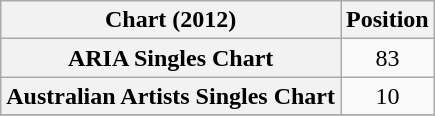<table class="wikitable plainrowheaders" style="text-align:center;">
<tr>
<th scope="col">Chart (2012)</th>
<th scope="col">Position</th>
</tr>
<tr>
<th scope="row">ARIA Singles Chart</th>
<td>83</td>
</tr>
<tr>
<th scope="row">Australian Artists Singles Chart</th>
<td>10</td>
</tr>
<tr>
</tr>
</table>
